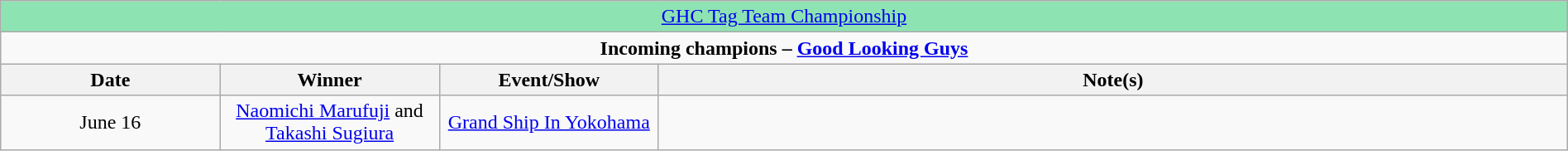<table class="wikitable" style="text-align:center; width:100%;">
<tr style="background:#8ee3b3;">
<td colspan="4" style="text-align: center;"><a href='#'>GHC Tag Team Championship</a></td>
</tr>
<tr>
<td colspan="4" style="text-align: center;"><strong>Incoming champions – <a href='#'>Good Looking Guys</a> </strong></td>
</tr>
<tr>
<th width=14%>Date</th>
<th width=14%>Winner</th>
<th width=14%>Event/Show</th>
<th width=58%>Note(s)</th>
</tr>
<tr>
<td>June 16</td>
<td><a href='#'>Naomichi Marufuji</a> and <a href='#'>Takashi Sugiura</a></td>
<td><a href='#'>Grand Ship In Yokohama</a></td>
<td></td>
</tr>
</table>
